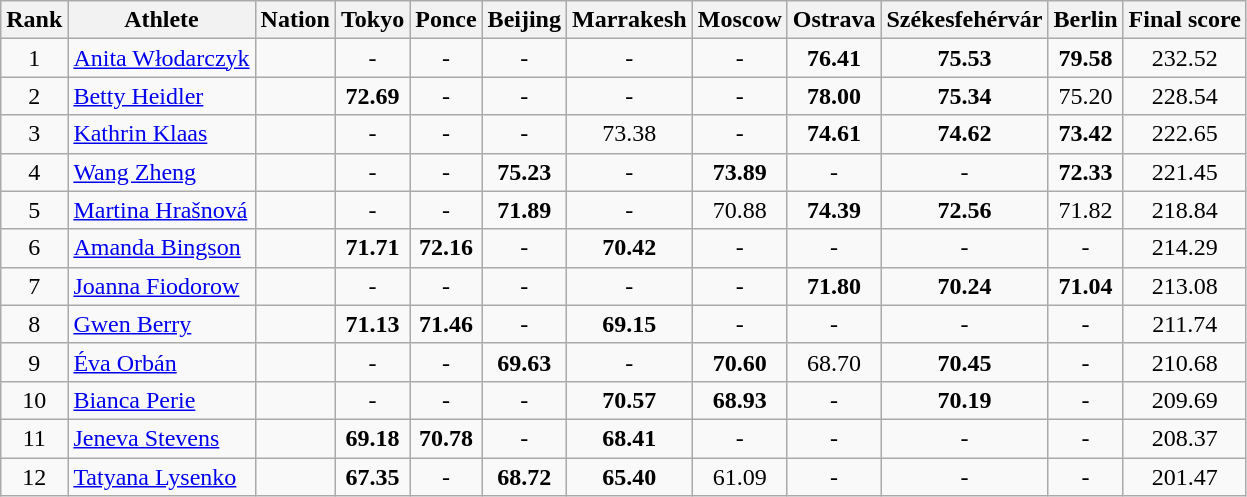<table class=wikitable style="text-align:center">
<tr>
<th>Rank</th>
<th>Athlete</th>
<th>Nation</th>
<th>Tokyo</th>
<th>Ponce</th>
<th>Beijing</th>
<th>Marrakesh</th>
<th>Moscow</th>
<th>Ostrava</th>
<th>Székesfehérvár</th>
<th>Berlin</th>
<th>Final score</th>
</tr>
<tr>
<td>1</td>
<td align=left><a href='#'>Anita Włodarczyk</a></td>
<td align=left></td>
<td>-</td>
<td>-</td>
<td>-</td>
<td>-</td>
<td>-</td>
<td><strong>76.41</strong></td>
<td><strong>75.53</strong></td>
<td><strong>79.58</strong></td>
<td>232.52</td>
</tr>
<tr>
<td>2</td>
<td align=left><a href='#'>Betty Heidler</a></td>
<td align=left></td>
<td><strong>72.69</strong></td>
<td>-</td>
<td>-</td>
<td>-</td>
<td>-</td>
<td><strong>78.00</strong></td>
<td><strong>75.34</strong></td>
<td>75.20</td>
<td>228.54</td>
</tr>
<tr>
<td>3</td>
<td align=left><a href='#'>Kathrin Klaas</a></td>
<td align=left></td>
<td>-</td>
<td>-</td>
<td>-</td>
<td>73.38</td>
<td>-</td>
<td><strong>74.61</strong></td>
<td><strong>74.62</strong></td>
<td><strong>73.42</strong></td>
<td>222.65</td>
</tr>
<tr>
<td>4</td>
<td align=left><a href='#'>Wang Zheng</a></td>
<td align=left></td>
<td>-</td>
<td>-</td>
<td><strong>75.23</strong></td>
<td>-</td>
<td><strong>73.89</strong></td>
<td>-</td>
<td>-</td>
<td><strong>72.33</strong></td>
<td>221.45</td>
</tr>
<tr>
<td>5</td>
<td align=left><a href='#'>Martina Hrašnová</a></td>
<td align=left></td>
<td>-</td>
<td>-</td>
<td><strong>71.89</strong></td>
<td>-</td>
<td>70.88</td>
<td><strong>74.39</strong></td>
<td><strong>72.56</strong></td>
<td>71.82</td>
<td>218.84</td>
</tr>
<tr>
<td>6</td>
<td align=left><a href='#'>Amanda Bingson</a></td>
<td align=left></td>
<td><strong>71.71</strong></td>
<td><strong>72.16</strong></td>
<td>-</td>
<td><strong>70.42</strong></td>
<td>-</td>
<td>-</td>
<td>-</td>
<td>-</td>
<td>214.29</td>
</tr>
<tr>
<td>7</td>
<td align=left><a href='#'>Joanna Fiodorow</a></td>
<td align=left></td>
<td>-</td>
<td>-</td>
<td>-</td>
<td>-</td>
<td>-</td>
<td><strong>71.80</strong></td>
<td><strong>70.24</strong></td>
<td><strong>71.04</strong></td>
<td>213.08</td>
</tr>
<tr>
<td>8</td>
<td align=left><a href='#'>Gwen Berry</a></td>
<td align=left></td>
<td><strong>71.13</strong></td>
<td><strong>71.46</strong></td>
<td>-</td>
<td><strong>69.15</strong></td>
<td>-</td>
<td>-</td>
<td>-</td>
<td>-</td>
<td>211.74</td>
</tr>
<tr>
<td>9</td>
<td align=left><a href='#'>Éva Orbán</a></td>
<td align=left></td>
<td>-</td>
<td>-</td>
<td><strong>69.63</strong></td>
<td>-</td>
<td><strong>70.60</strong></td>
<td>68.70</td>
<td><strong>70.45</strong></td>
<td>-</td>
<td>210.68</td>
</tr>
<tr>
<td>10</td>
<td align=left><a href='#'>Bianca Perie</a></td>
<td align=left></td>
<td>-</td>
<td>-</td>
<td>-</td>
<td><strong>70.57</strong></td>
<td><strong>68.93</strong></td>
<td>-</td>
<td><strong>70.19</strong></td>
<td>-</td>
<td>209.69</td>
</tr>
<tr>
<td>11</td>
<td align=left><a href='#'>Jeneva Stevens</a></td>
<td align=left></td>
<td><strong>69.18</strong></td>
<td><strong>70.78</strong></td>
<td>-</td>
<td><strong>68.41</strong></td>
<td>-</td>
<td>-</td>
<td>-</td>
<td>-</td>
<td>208.37</td>
</tr>
<tr>
<td>12</td>
<td align=left><a href='#'>Tatyana Lysenko</a></td>
<td align=left></td>
<td><strong>67.35</strong></td>
<td>-</td>
<td><strong>68.72</strong></td>
<td><strong>65.40</strong></td>
<td>61.09</td>
<td>-</td>
<td>-</td>
<td>-</td>
<td>201.47</td>
</tr>
</table>
